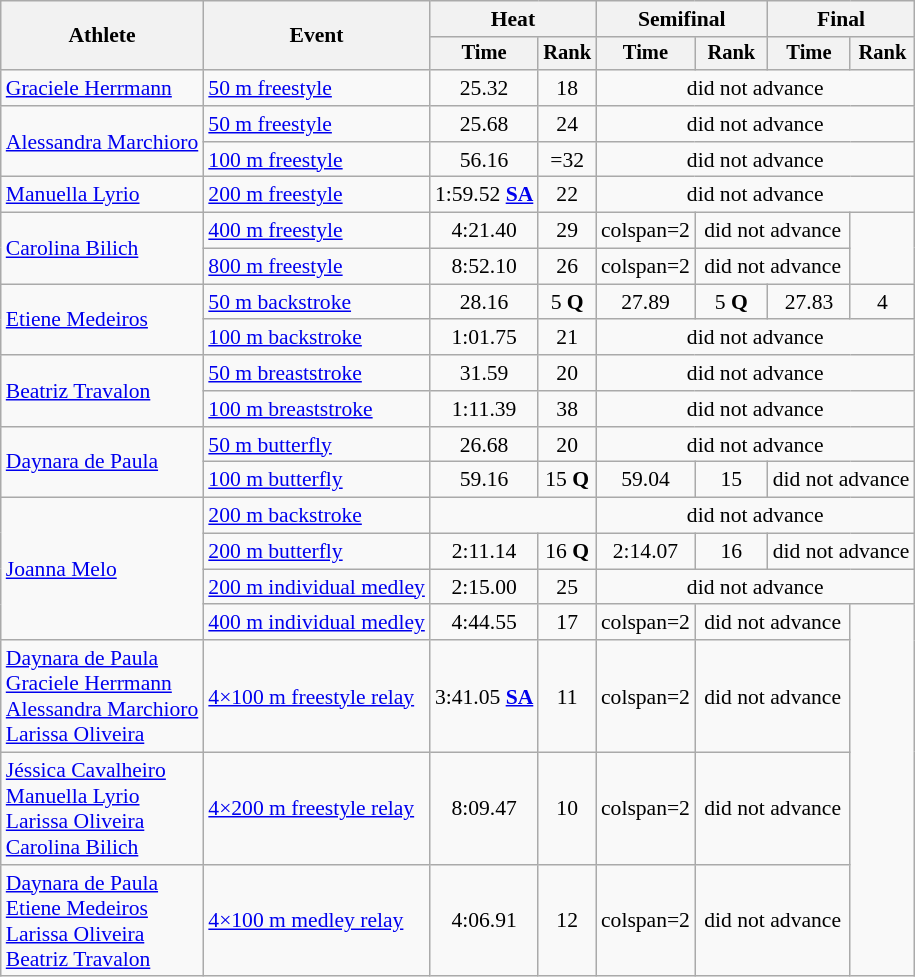<table class=wikitable style="font-size:90%">
<tr>
<th rowspan="2">Athlete</th>
<th rowspan="2">Event</th>
<th colspan="2">Heat</th>
<th colspan="2">Semifinal</th>
<th colspan="2">Final</th>
</tr>
<tr style="font-size:95%">
<th>Time</th>
<th>Rank</th>
<th>Time</th>
<th>Rank</th>
<th>Time</th>
<th>Rank</th>
</tr>
<tr align=center>
<td align=left><a href='#'>Graciele Herrmann</a></td>
<td align=left><a href='#'>50 m freestyle</a></td>
<td>25.32</td>
<td>18</td>
<td colspan=4>did not advance</td>
</tr>
<tr align=center>
<td align=left rowspan=2><a href='#'>Alessandra Marchioro</a></td>
<td align=left><a href='#'>50 m freestyle</a></td>
<td>25.68</td>
<td>24</td>
<td colspan=4>did not advance</td>
</tr>
<tr align=center>
<td align=left><a href='#'>100 m freestyle</a></td>
<td>56.16</td>
<td>=32</td>
<td colspan=4>did not advance</td>
</tr>
<tr align=center>
<td align=left><a href='#'>Manuella Lyrio</a></td>
<td align=left><a href='#'>200 m freestyle</a></td>
<td>1:59.52 <strong><a href='#'>SA</a></strong></td>
<td>22</td>
<td colspan=4>did not advance</td>
</tr>
<tr align=center>
<td align=left rowspan=2><a href='#'>Carolina Bilich</a></td>
<td align=left><a href='#'>400 m freestyle</a></td>
<td>4:21.40</td>
<td>29</td>
<td>colspan=2 </td>
<td colspan=2>did not advance</td>
</tr>
<tr align=center>
<td align=left><a href='#'>800 m freestyle</a></td>
<td>8:52.10</td>
<td>26</td>
<td>colspan=2 </td>
<td colspan=2>did not advance</td>
</tr>
<tr align=center>
<td align=left rowspan=2><a href='#'>Etiene Medeiros</a></td>
<td align=left><a href='#'>50 m backstroke</a></td>
<td>28.16</td>
<td>5 <strong>Q</strong></td>
<td>27.89</td>
<td>5 <strong>Q</strong></td>
<td>27.83</td>
<td>4</td>
</tr>
<tr align=center>
<td align=left><a href='#'>100 m backstroke</a></td>
<td>1:01.75</td>
<td>21</td>
<td colspan=4>did not advance</td>
</tr>
<tr align=center>
<td align=left rowspan=2><a href='#'>Beatriz Travalon</a></td>
<td align=left><a href='#'>50 m breaststroke</a></td>
<td>31.59</td>
<td>20</td>
<td colspan=4>did not advance</td>
</tr>
<tr align=center>
<td align=left><a href='#'>100 m breaststroke</a></td>
<td>1:11.39</td>
<td>38</td>
<td colspan=4>did not advance</td>
</tr>
<tr align=center>
<td align=left rowspan=2><a href='#'>Daynara de Paula</a></td>
<td align=left><a href='#'>50 m butterfly</a></td>
<td>26.68</td>
<td>20</td>
<td colspan=4>did not advance</td>
</tr>
<tr align=center>
<td align=left><a href='#'>100 m butterfly</a></td>
<td>59.16</td>
<td>15 <strong>Q</strong></td>
<td>59.04</td>
<td>15</td>
<td colspan=2>did not advance</td>
</tr>
<tr align=center>
<td align=left rowspan=4><a href='#'>Joanna Melo</a></td>
<td align=left><a href='#'>200 m backstroke</a></td>
<td colspan=2></td>
<td colspan=4>did not advance</td>
</tr>
<tr align=center>
<td align=left><a href='#'>200 m butterfly</a></td>
<td>2:11.14</td>
<td>16 <strong>Q</strong></td>
<td>2:14.07</td>
<td>16</td>
<td colspan=2>did not advance</td>
</tr>
<tr align=center>
<td align=left><a href='#'>200 m individual medley</a></td>
<td>2:15.00</td>
<td>25</td>
<td colspan=4>did not advance</td>
</tr>
<tr align=center>
<td align=left><a href='#'>400 m individual medley</a></td>
<td>4:44.55</td>
<td>17</td>
<td>colspan=2 </td>
<td colspan=2>did not advance</td>
</tr>
<tr align=center>
<td align=left><a href='#'>Daynara de Paula</a><br><a href='#'>Graciele Herrmann</a><br><a href='#'>Alessandra Marchioro</a><br><a href='#'>Larissa Oliveira</a></td>
<td align=left><a href='#'>4×100 m freestyle relay</a></td>
<td>3:41.05 <strong><a href='#'>SA</a></strong></td>
<td>11</td>
<td>colspan=2 </td>
<td colspan=2>did not advance</td>
</tr>
<tr align=center>
<td align=left><a href='#'>Jéssica Cavalheiro</a><br><a href='#'>Manuella Lyrio</a><br><a href='#'>Larissa Oliveira</a><br><a href='#'>Carolina Bilich</a></td>
<td align=left><a href='#'>4×200 m freestyle relay</a></td>
<td>8:09.47</td>
<td>10</td>
<td>colspan=2 </td>
<td colspan=2>did not advance</td>
</tr>
<tr align=center>
<td align=left><a href='#'>Daynara de Paula</a><br><a href='#'>Etiene Medeiros</a><br><a href='#'>Larissa Oliveira</a><br><a href='#'>Beatriz Travalon</a></td>
<td align=left><a href='#'>4×100 m medley relay</a></td>
<td>4:06.91</td>
<td>12</td>
<td>colspan=2 </td>
<td colspan=2>did not advance</td>
</tr>
</table>
